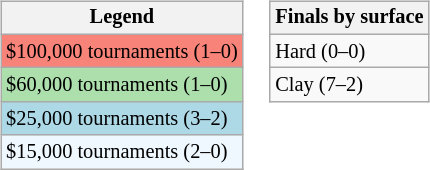<table>
<tr valign=top>
<td><br><table class="wikitable" style=font-size:85%;>
<tr>
<th>Legend</th>
</tr>
<tr style="background:#f88379;">
<td>$100,000 tournaments (1–0)</td>
</tr>
<tr style="background:#addfad;">
<td>$60,000 tournaments (1–0)</td>
</tr>
<tr style="background:lightblue;">
<td>$25,000 tournaments (3–2)</td>
</tr>
<tr style="background:#f0f8ff;">
<td>$15,000 tournaments (2–0)</td>
</tr>
</table>
</td>
<td><br><table class="wikitable" style=font-size:85%;>
<tr>
<th>Finals by surface</th>
</tr>
<tr>
<td>Hard (0–0)</td>
</tr>
<tr>
<td>Clay (7–2)</td>
</tr>
</table>
</td>
</tr>
</table>
